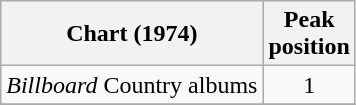<table class="wikitable">
<tr>
<th>Chart (1974)</th>
<th>Peak<br>position</th>
</tr>
<tr>
<td><em>Billboard</em> Country albums</td>
<td align=center>1</td>
</tr>
<tr>
</tr>
</table>
